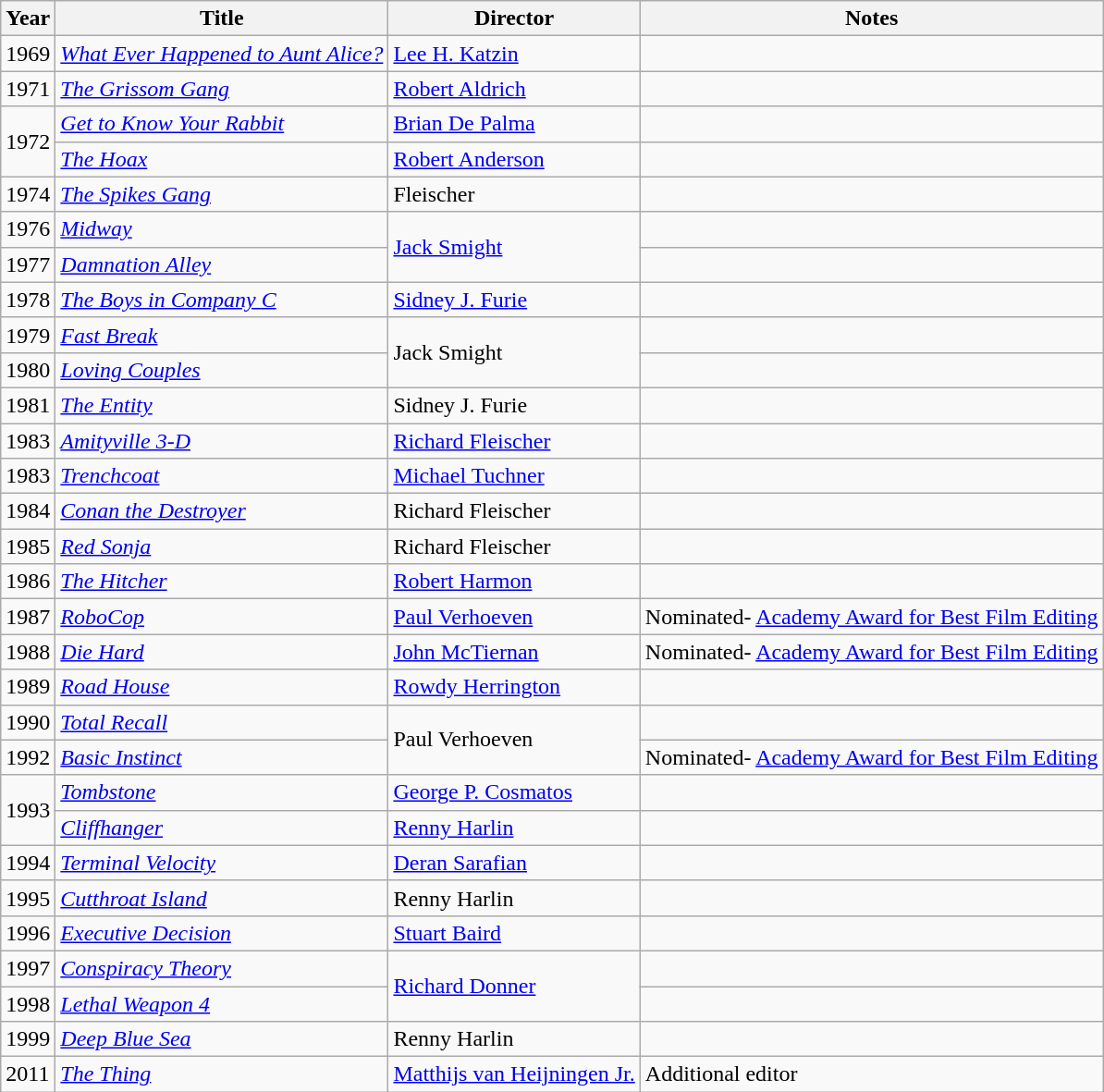<table class="wikitable">
<tr>
<th>Year</th>
<th>Title</th>
<th>Director</th>
<th>Notes</th>
</tr>
<tr>
<td>1969</td>
<td><em><a href='#'>What Ever Happened to Aunt Alice?</a></em></td>
<td><a href='#'>Lee H. Katzin</a></td>
<td></td>
</tr>
<tr>
<td>1971</td>
<td><em><a href='#'>The Grissom Gang</a></em></td>
<td><a href='#'>Robert Aldrich</a></td>
<td></td>
</tr>
<tr>
<td rowspan=2>1972</td>
<td><em><a href='#'>Get to Know Your Rabbit</a></em></td>
<td><a href='#'>Brian De Palma</a></td>
<td></td>
</tr>
<tr>
<td><em><a href='#'>The Hoax</a></em></td>
<td><a href='#'>Robert Anderson</a></td>
<td></td>
</tr>
<tr>
<td>1974</td>
<td><em><a href='#'>The Spikes Gang</a></em></td>
<td>Fleischer</td>
<td></td>
</tr>
<tr>
<td>1976</td>
<td><em><a href='#'>Midway</a></em></td>
<td rowspan=2><a href='#'>Jack Smight</a></td>
<td></td>
</tr>
<tr>
<td>1977</td>
<td><em><a href='#'>Damnation Alley</a></em></td>
<td></td>
</tr>
<tr>
<td>1978</td>
<td><em><a href='#'>The Boys in Company C</a></em></td>
<td><a href='#'>Sidney J. Furie</a></td>
<td></td>
</tr>
<tr>
<td>1979</td>
<td><em><a href='#'>Fast Break</a></em></td>
<td rowspan=2>Jack Smight</td>
<td></td>
</tr>
<tr>
<td>1980</td>
<td><em><a href='#'>Loving Couples</a></em></td>
<td></td>
</tr>
<tr>
<td>1981</td>
<td><em><a href='#'>The Entity</a></em></td>
<td>Sidney J. Furie</td>
<td></td>
</tr>
<tr>
<td>1983</td>
<td><em><a href='#'>Amityville 3-D</a></em></td>
<td><a href='#'>Richard Fleischer</a></td>
<td></td>
</tr>
<tr>
<td>1983</td>
<td><em><a href='#'>Trenchcoat</a></em></td>
<td><a href='#'>Michael Tuchner</a></td>
<td></td>
</tr>
<tr>
<td>1984</td>
<td><em><a href='#'>Conan the Destroyer</a></em></td>
<td>Richard Fleischer</td>
<td></td>
</tr>
<tr>
<td>1985</td>
<td><em><a href='#'>Red Sonja</a></em></td>
<td>Richard Fleischer</td>
<td></td>
</tr>
<tr>
<td>1986</td>
<td><em><a href='#'>The Hitcher</a></em></td>
<td><a href='#'>Robert Harmon</a></td>
<td></td>
</tr>
<tr>
<td>1987</td>
<td><em><a href='#'>RoboCop</a></em></td>
<td><a href='#'>Paul Verhoeven</a></td>
<td>Nominated- <a href='#'>Academy Award for Best Film Editing</a></td>
</tr>
<tr>
<td>1988</td>
<td><em><a href='#'>Die Hard</a></em></td>
<td><a href='#'>John McTiernan</a></td>
<td>Nominated- <a href='#'>Academy Award for Best Film Editing</a></td>
</tr>
<tr>
<td>1989</td>
<td><em><a href='#'>Road House</a></em></td>
<td><a href='#'>Rowdy Herrington</a></td>
<td></td>
</tr>
<tr>
<td>1990</td>
<td><em><a href='#'>Total Recall</a></em></td>
<td rowspan=2>Paul Verhoeven</td>
<td></td>
</tr>
<tr>
<td>1992</td>
<td><em><a href='#'>Basic Instinct</a></em></td>
<td>Nominated- <a href='#'>Academy Award for Best Film Editing</a></td>
</tr>
<tr>
<td rowspan=2>1993</td>
<td><em><a href='#'>Tombstone</a></em></td>
<td><a href='#'>George P. Cosmatos</a></td>
<td></td>
</tr>
<tr>
<td><em><a href='#'>Cliffhanger</a></em></td>
<td><a href='#'>Renny Harlin</a></td>
<td></td>
</tr>
<tr>
<td>1994</td>
<td><em><a href='#'>Terminal Velocity</a></em></td>
<td><a href='#'>Deran Sarafian</a></td>
<td></td>
</tr>
<tr>
<td>1995</td>
<td><em><a href='#'>Cutthroat Island</a></em></td>
<td>Renny Harlin</td>
<td></td>
</tr>
<tr>
<td>1996</td>
<td><em><a href='#'>Executive Decision</a></em></td>
<td><a href='#'>Stuart Baird</a></td>
<td></td>
</tr>
<tr>
<td>1997</td>
<td><em><a href='#'>Conspiracy Theory</a></em></td>
<td rowspan=2><a href='#'>Richard Donner</a></td>
<td></td>
</tr>
<tr>
<td>1998</td>
<td><em><a href='#'>Lethal Weapon 4</a></em></td>
<td></td>
</tr>
<tr>
<td>1999</td>
<td><em><a href='#'>Deep Blue Sea</a></em></td>
<td>Renny Harlin</td>
<td></td>
</tr>
<tr>
<td>2011</td>
<td><em><a href='#'>The Thing</a></em></td>
<td><a href='#'>Matthijs van Heijningen Jr.</a></td>
<td>Additional editor</td>
</tr>
</table>
